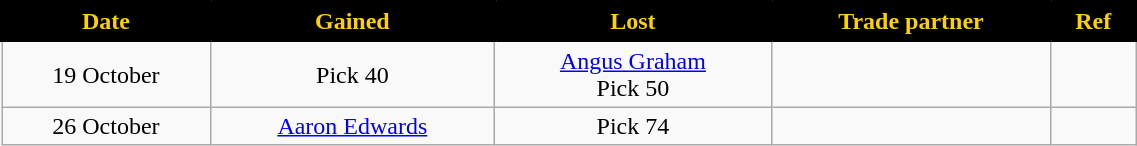<table class="wikitable" style="text-align:center; font-size:100%; width:60%;">
<tr>
<th style="background:black; color:#FED102; border: solid black 2px;">Date</th>
<th style="background:black; color:#FED102; border: solid black 2px;">Gained</th>
<th style="background:black; color:#FED102; border: solid black 2px;">Lost</th>
<th style="background:black; color:#FED102; border: solid black 2px;">Trade partner</th>
<th style="background:black; color:#FED102; border: solid black 2px;">Ref</th>
</tr>
<tr>
<td>19 October</td>
<td>Pick 40</td>
<td><a href='#'>Angus Graham</a><br>Pick 50</td>
<td></td>
<td></td>
</tr>
<tr>
<td>26 October</td>
<td><a href='#'>Aaron Edwards</a></td>
<td>Pick 74</td>
<td></td>
<td></td>
</tr>
</table>
